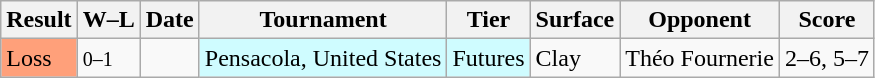<table class="sortable wikitable">
<tr>
<th>Result</th>
<th class="unsortable">W–L</th>
<th>Date</th>
<th>Tournament</th>
<th>Tier</th>
<th>Surface</th>
<th>Opponent</th>
<th class="unsortable">Score</th>
</tr>
<tr>
<td style="background:#ffa07a;">Loss</td>
<td><small>0–1</small></td>
<td></td>
<td style="background:#cffcff;">Pensacola, United States</td>
<td style="background:#cffcff;">Futures</td>
<td>Clay</td>
<td> Théo Fournerie</td>
<td>2–6, 5–7</td>
</tr>
</table>
